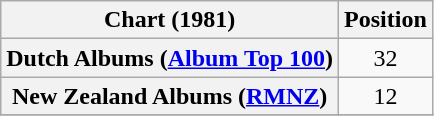<table class="wikitable sortable plainrowheaders" style="text-align:center">
<tr>
<th scope="col">Chart (1981)</th>
<th scope="col">Position</th>
</tr>
<tr>
<th scope="row">Dutch Albums (<a href='#'>Album Top 100</a>)</th>
<td>32</td>
</tr>
<tr>
<th scope="row">New Zealand Albums (<a href='#'>RMNZ</a>)</th>
<td>12</td>
</tr>
<tr>
</tr>
</table>
